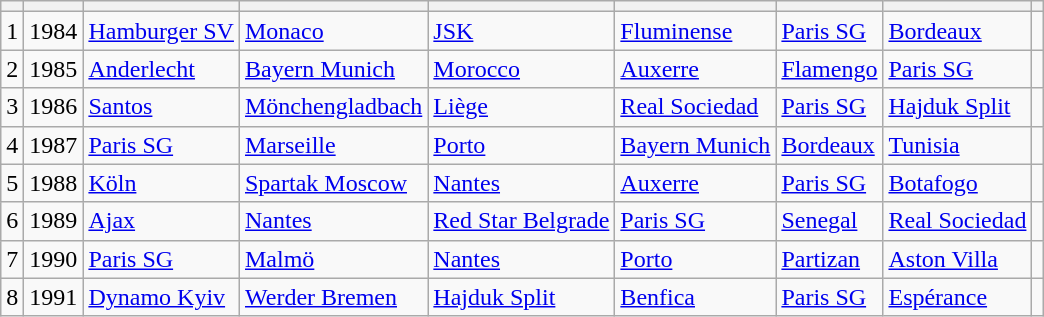<table class="wikitable sortable" style="text-align:center">
<tr>
<th></th>
<th></th>
<th></th>
<th></th>
<th></th>
<th></th>
<th></th>
<th></th>
<th></th>
</tr>
<tr>
<td>1</td>
<td>1984</td>
<td align="left"> <a href='#'>Hamburger SV</a></td>
<td align="left"> <a href='#'>Monaco</a></td>
<td align="left"> <a href='#'>JSK</a></td>
<td align="left"> <a href='#'>Fluminense</a></td>
<td align="left"> <a href='#'>Paris SG</a></td>
<td align="left"> <a href='#'>Bordeaux</a></td>
<td></td>
</tr>
<tr>
<td>2</td>
<td>1985</td>
<td align="left"> <a href='#'>Anderlecht</a></td>
<td align="left"> <a href='#'>Bayern Munich</a></td>
<td align="left"> <a href='#'>Morocco</a></td>
<td align="left"> <a href='#'>Auxerre</a></td>
<td align="left"> <a href='#'>Flamengo</a></td>
<td align="left"> <a href='#'>Paris SG</a></td>
<td></td>
</tr>
<tr>
<td>3</td>
<td>1986</td>
<td align="left"> <a href='#'>Santos</a></td>
<td align="left"> <a href='#'>Mönchengladbach</a></td>
<td align="left"> <a href='#'>Liège</a></td>
<td align="left"> <a href='#'>Real Sociedad</a></td>
<td align="left"> <a href='#'>Paris SG</a></td>
<td align="left"> <a href='#'>Hajduk Split</a></td>
<td></td>
</tr>
<tr>
<td>4</td>
<td>1987</td>
<td align="left"> <a href='#'>Paris SG</a></td>
<td align="left"> <a href='#'>Marseille</a></td>
<td align="left"> <a href='#'>Porto</a></td>
<td align="left"> <a href='#'>Bayern Munich</a></td>
<td align="left"> <a href='#'>Bordeaux</a></td>
<td align="left"> <a href='#'>Tunisia</a></td>
<td></td>
</tr>
<tr>
<td>5</td>
<td>1988</td>
<td align="left"> <a href='#'>Köln</a></td>
<td align="left"> <a href='#'>Spartak Moscow</a></td>
<td align="left"> <a href='#'>Nantes</a></td>
<td align="left"> <a href='#'>Auxerre</a></td>
<td align="left"> <a href='#'>Paris SG</a></td>
<td align="left"> <a href='#'>Botafogo</a></td>
<td></td>
</tr>
<tr>
<td>6</td>
<td>1989</td>
<td align="left"> <a href='#'>Ajax</a></td>
<td align="left"> <a href='#'>Nantes</a></td>
<td align="left"> <a href='#'>Red Star Belgrade</a></td>
<td align="left"> <a href='#'>Paris SG</a></td>
<td align="left"> <a href='#'>Senegal</a></td>
<td align="left"> <a href='#'>Real Sociedad</a></td>
<td></td>
</tr>
<tr>
<td>7</td>
<td>1990</td>
<td align="left"> <a href='#'>Paris SG</a></td>
<td align="left"> <a href='#'>Malmö</a></td>
<td align="left"> <a href='#'>Nantes</a></td>
<td align="left"> <a href='#'>Porto</a></td>
<td align="left"> <a href='#'>Partizan</a></td>
<td align="left"> <a href='#'>Aston Villa</a></td>
<td></td>
</tr>
<tr>
<td>8</td>
<td>1991</td>
<td align="left"> <a href='#'>Dynamo Kyiv</a></td>
<td align="left"> <a href='#'>Werder Bremen</a></td>
<td align="left"> <a href='#'>Hajduk Split</a></td>
<td align="left"> <a href='#'>Benfica</a></td>
<td align="left"> <a href='#'>Paris SG</a></td>
<td align="left"> <a href='#'>Espérance</a></td>
<td></td>
</tr>
</table>
